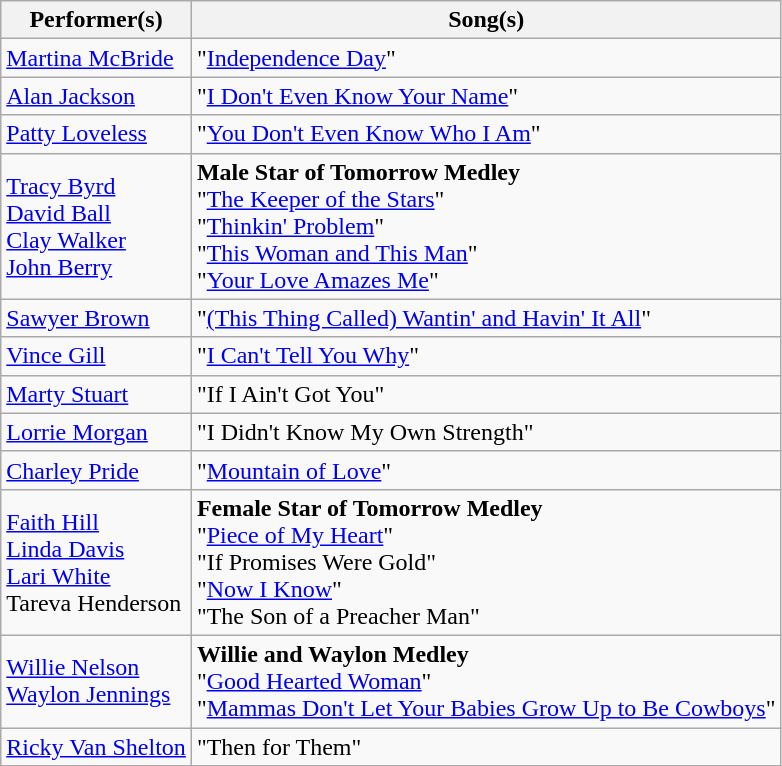<table class="wikitable">
<tr>
<th>Performer(s)</th>
<th>Song(s)</th>
</tr>
<tr>
<td><a href='#'>Martina McBride</a></td>
<td>"<a href='#'>Independence Day</a>"</td>
</tr>
<tr>
<td><a href='#'>Alan Jackson</a></td>
<td>"<a href='#'>I Don't Even Know Your Name</a>"</td>
</tr>
<tr>
<td><a href='#'>Patty Loveless</a></td>
<td>"<a href='#'>You Don't Even Know Who I Am</a>"</td>
</tr>
<tr>
<td><a href='#'>Tracy Byrd</a><br><a href='#'>David Ball</a><br><a href='#'>Clay Walker</a><br><a href='#'>John Berry</a></td>
<td><strong>Male Star of Tomorrow Medley</strong><br>"<a href='#'>The Keeper of the Stars</a>"<br>"<a href='#'>Thinkin' Problem</a>"<br>"<a href='#'>This Woman and This Man</a>"<br>"<a href='#'>Your Love Amazes Me</a>"</td>
</tr>
<tr>
<td><a href='#'>Sawyer Brown</a></td>
<td>"<a href='#'>(This Thing Called) Wantin' and Havin' It All</a>"</td>
</tr>
<tr>
<td><a href='#'>Vince Gill</a></td>
<td>"<a href='#'>I Can't Tell You Why</a>"</td>
</tr>
<tr>
<td><a href='#'>Marty Stuart</a></td>
<td>"If I Ain't Got You"</td>
</tr>
<tr>
<td><a href='#'>Lorrie Morgan</a></td>
<td>"I Didn't Know My Own Strength"</td>
</tr>
<tr>
<td><a href='#'>Charley Pride</a></td>
<td>"<a href='#'>Mountain of Love</a>"</td>
</tr>
<tr>
<td><a href='#'>Faith Hill</a><br><a href='#'>Linda Davis</a><br><a href='#'>Lari White</a><br>Tareva Henderson</td>
<td><strong>Female Star of Tomorrow Medley</strong><br>"<a href='#'>Piece of My Heart</a>"<br>"If Promises Were Gold"<br>"<a href='#'>Now I Know</a>"<br>"The Son of a Preacher Man"</td>
</tr>
<tr>
<td><a href='#'>Willie Nelson</a><br><a href='#'>Waylon Jennings</a></td>
<td><strong>Willie and Waylon Medley</strong><br>"<a href='#'>Good Hearted Woman</a>"<br>"<a href='#'>Mammas Don't Let Your Babies Grow Up to Be Cowboys</a>"</td>
</tr>
<tr>
<td><a href='#'>Ricky Van Shelton</a></td>
<td>"Then for Them"</td>
</tr>
</table>
